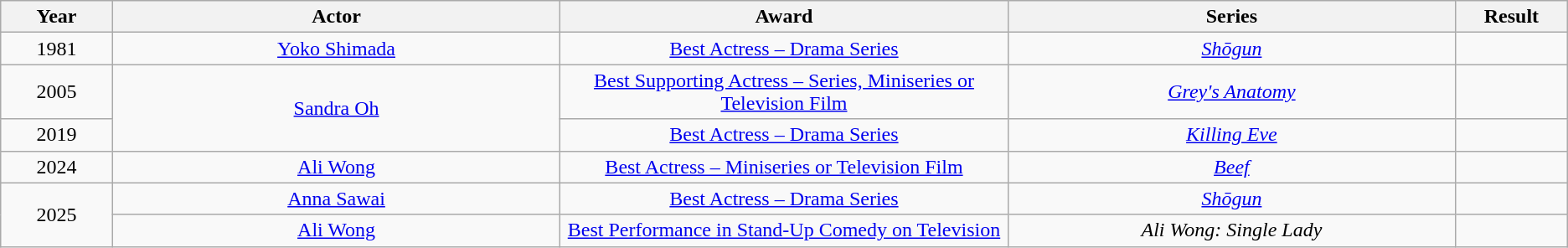<table class="wikitable" style="text-align: center">
<tr>
<th style="width:5%;">Year</th>
<th style="width:20%;">Actor</th>
<th style="width:20%;">Award</th>
<th style="width:20%;">Series</th>
<th style="width:5%;">Result</th>
</tr>
<tr>
<td>1981</td>
<td><a href='#'>Yoko Shimada</a></td>
<td><a href='#'>Best Actress – Drama Series</a></td>
<td><em><a href='#'>Shōgun</a></em></td>
<td></td>
</tr>
<tr>
<td>2005</td>
<td rowspan="2"><a href='#'>Sandra Oh</a></td>
<td><a href='#'>Best Supporting Actress – Series, Miniseries or Television Film</a></td>
<td><em><a href='#'>Grey's Anatomy</a></em></td>
<td></td>
</tr>
<tr>
<td>2019</td>
<td><a href='#'>Best Actress – Drama Series</a></td>
<td><em><a href='#'>Killing Eve</a></em></td>
<td></td>
</tr>
<tr>
<td>2024</td>
<td><a href='#'>Ali Wong</a></td>
<td><a href='#'>Best Actress – Miniseries or Television Film</a></td>
<td><em><a href='#'>Beef</a></em></td>
<td></td>
</tr>
<tr>
<td rowspan="2">2025</td>
<td><a href='#'>Anna Sawai</a></td>
<td><a href='#'>Best Actress – Drama Series</a></td>
<td><em><a href='#'>Shōgun</a></em></td>
<td></td>
</tr>
<tr>
<td><a href='#'>Ali Wong</a></td>
<td><a href='#'>Best Performance in Stand-Up Comedy on Television</a></td>
<td><em>Ali Wong: Single Lady</em></td>
<td></td>
</tr>
</table>
